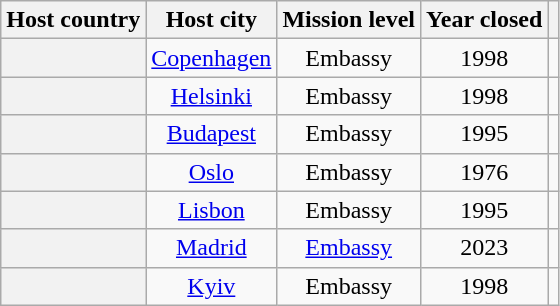<table class="wikitable plainrowheaders" style="text-align:center;">
<tr>
<th scope="col">Host country</th>
<th scope="col">Host city</th>
<th scope="col">Mission level</th>
<th scope="col">Year closed</th>
<th scope="col"></th>
</tr>
<tr>
<th scope="row"></th>
<td><a href='#'>Copenhagen</a></td>
<td>Embassy</td>
<td>1998</td>
<td></td>
</tr>
<tr>
<th scope="row"></th>
<td><a href='#'>Helsinki</a></td>
<td>Embassy</td>
<td>1998</td>
<td></td>
</tr>
<tr>
<th scope="row"></th>
<td><a href='#'>Budapest</a></td>
<td>Embassy</td>
<td>1995</td>
<td></td>
</tr>
<tr>
<th scope="row"></th>
<td><a href='#'>Oslo</a></td>
<td>Embassy</td>
<td>1976</td>
<td></td>
</tr>
<tr>
<th scope="row"></th>
<td><a href='#'>Lisbon</a></td>
<td>Embassy</td>
<td>1995</td>
<td></td>
</tr>
<tr>
<th scope="row"></th>
<td><a href='#'>Madrid</a></td>
<td><a href='#'>Embassy</a></td>
<td>2023</td>
<td></td>
</tr>
<tr>
<th scope="row"></th>
<td><a href='#'>Kyiv</a></td>
<td>Embassy</td>
<td>1998</td>
<td></td>
</tr>
</table>
